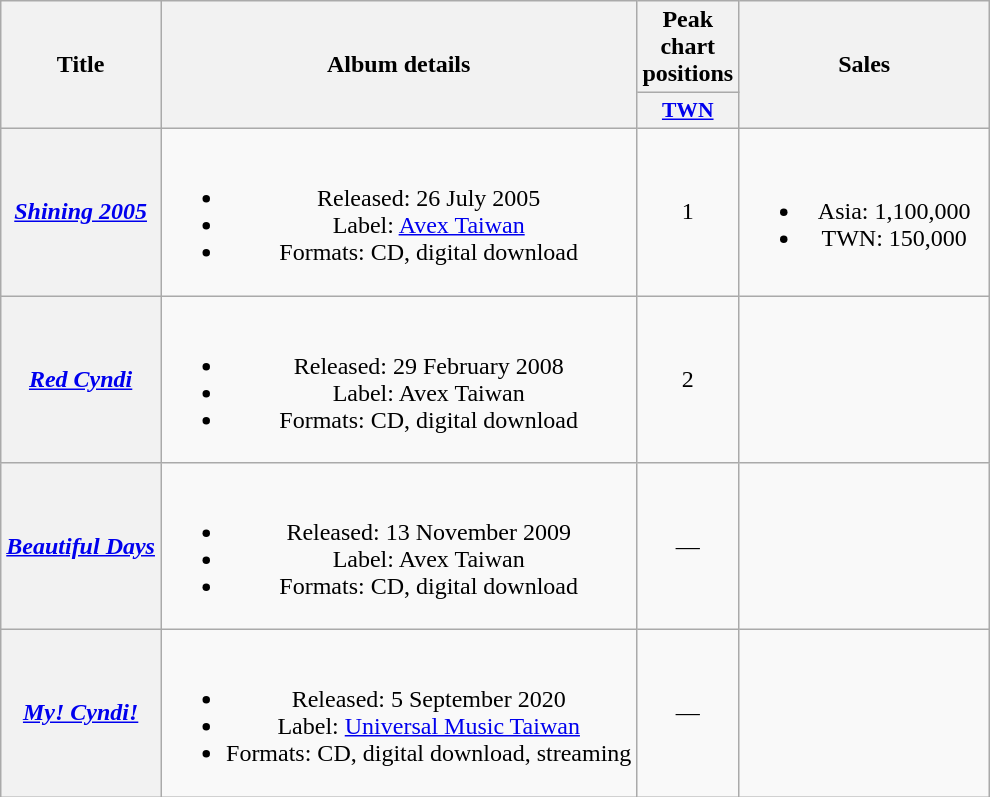<table class="wikitable plainrowheaders" style="text-align:center;">
<tr>
<th rowspan="2">Title</th>
<th rowspan="2">Album details</th>
<th>Peak chart positions</th>
<th rowspan="2" scope="col" style="width:10em;">Sales</th>
</tr>
<tr>
<th scope="col" style="width:3em;font-size:90%;"><a href='#'>TWN</a><br></th>
</tr>
<tr>
<th scope="row"><em><a href='#'>Shining 2005</a></em></th>
<td><br><ul><li>Released: 26 July 2005</li><li>Label: <a href='#'>Avex Taiwan</a></li><li>Formats: CD, digital download</li></ul></td>
<td>1</td>
<td><br><ul><li>Asia: 1,100,000</li><li>TWN: 150,000</li></ul></td>
</tr>
<tr>
<th scope="row"><em><a href='#'>Red Cyndi</a></em></th>
<td><br><ul><li>Released: 29 February 2008</li><li>Label: Avex Taiwan</li><li>Formats: CD, digital download</li></ul></td>
<td>2</td>
<td></td>
</tr>
<tr>
<th scope="row"><a href='#'><em>Beautiful Days</em></a></th>
<td><br><ul><li>Released: 13 November 2009</li><li>Label: Avex Taiwan</li><li>Formats: CD, digital download</li></ul></td>
<td>—</td>
<td></td>
</tr>
<tr>
<th scope="row"><em><a href='#'>My! Cyndi!</a></em></th>
<td><br><ul><li>Released: 5 September 2020</li><li>Label: <a href='#'>Universal Music Taiwan</a></li><li>Formats: CD, digital download, streaming</li></ul></td>
<td>—</td>
<td></td>
</tr>
</table>
